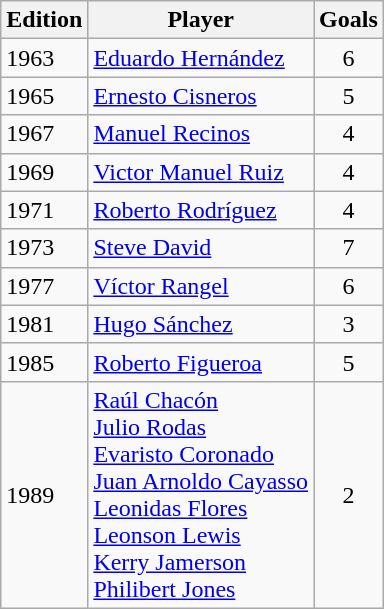<table class="wikitable">
<tr>
<th>Edition</th>
<th>Player</th>
<th>Goals</th>
</tr>
<tr>
<td>1963</td>
<td> <a href='#'>Eduardo Hernández</a></td>
<td align=center>6</td>
</tr>
<tr>
<td>1965</td>
<td> <a href='#'>Ernesto Cisneros</a></td>
<td align=center>5</td>
</tr>
<tr>
<td>1967</td>
<td> <a href='#'>Manuel Recinos</a></td>
<td align=center>4</td>
</tr>
<tr>
<td>1969</td>
<td> <a href='#'>Victor Manuel Ruiz</a></td>
<td align=center>4</td>
</tr>
<tr>
<td>1971</td>
<td> <a href='#'>Roberto Rodríguez</a></td>
<td align=center>4</td>
</tr>
<tr>
<td>1973</td>
<td> <a href='#'>Steve David</a></td>
<td align=center>7</td>
</tr>
<tr>
<td>1977</td>
<td> <a href='#'>Víctor Rangel</a></td>
<td align=center>6</td>
</tr>
<tr>
<td>1981</td>
<td> <a href='#'>Hugo Sánchez</a></td>
<td align=center>3</td>
</tr>
<tr>
<td>1985</td>
<td> <a href='#'>Roberto Figueroa</a></td>
<td align=center>5</td>
</tr>
<tr>
<td>1989</td>
<td> <a href='#'>Raúl Chacón</a> <br> <a href='#'>Julio Rodas</a> <br> <a href='#'>Evaristo Coronado</a> <br> <a href='#'>Juan Arnoldo Cayasso</a> <br> <a href='#'>Leonidas Flores</a> <br> <a href='#'>Leonson Lewis</a> <br> <a href='#'>Kerry Jamerson</a> <br> <a href='#'>Philibert Jones</a></td>
<td align=center>2</td>
</tr>
</table>
